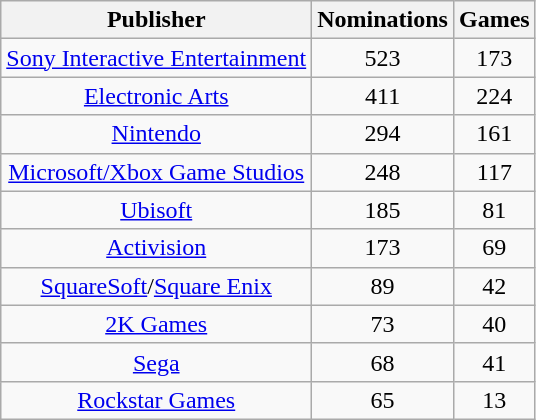<table class="wikitable sortable" style="text-align: center">
<tr>
<th>Publisher</th>
<th>Nominations</th>
<th>Games</th>
</tr>
<tr>
<td><a href='#'>Sony Interactive Entertainment</a></td>
<td>523</td>
<td>173</td>
</tr>
<tr>
<td><a href='#'>Electronic Arts</a></td>
<td>411</td>
<td>224</td>
</tr>
<tr>
<td><a href='#'>Nintendo</a></td>
<td>294</td>
<td>161</td>
</tr>
<tr>
<td><a href='#'>Microsoft/Xbox Game Studios</a></td>
<td>248</td>
<td>117</td>
</tr>
<tr>
<td><a href='#'>Ubisoft</a></td>
<td>185</td>
<td>81</td>
</tr>
<tr>
<td><a href='#'>Activision</a></td>
<td>173</td>
<td>69</td>
</tr>
<tr>
<td><a href='#'>SquareSoft</a>/<a href='#'>Square Enix</a></td>
<td>89</td>
<td>42</td>
</tr>
<tr>
<td><a href='#'>2K Games</a></td>
<td>73</td>
<td>40</td>
</tr>
<tr>
<td><a href='#'>Sega</a></td>
<td>68</td>
<td>41</td>
</tr>
<tr>
<td><a href='#'>Rockstar Games</a></td>
<td>65</td>
<td>13</td>
</tr>
</table>
